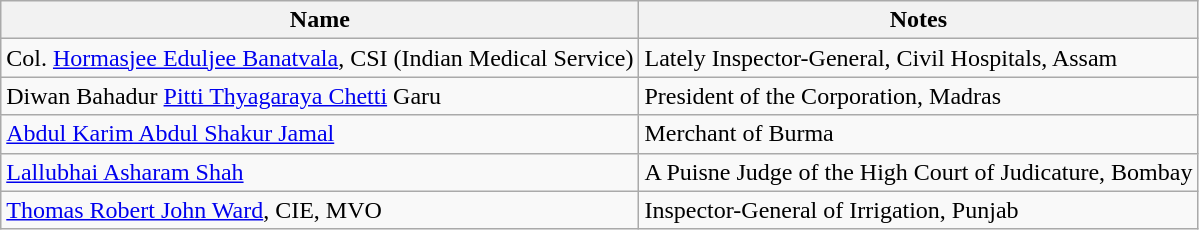<table class="wikitable">
<tr>
<th>Name</th>
<th>Notes</th>
</tr>
<tr>
<td>Col. <a href='#'>Hormasjee Eduljee Banatvala</a>, CSI (Indian Medical Service)</td>
<td>Lately Inspector-General, Civil Hospitals,  Assam</td>
</tr>
<tr>
<td>Diwan Bahadur <a href='#'>Pitti Thyagaraya Chetti</a> Garu</td>
<td>President of the Corporation, Madras</td>
</tr>
<tr>
<td><a href='#'>Abdul Karim Abdul Shakur Jamal</a></td>
<td>Merchant of Burma</td>
</tr>
<tr>
<td><a href='#'>Lallubhai Asharam Shah</a></td>
<td>A Puisne Judge of the High Court of Judicature, Bombay</td>
</tr>
<tr>
<td><a href='#'>Thomas Robert John Ward</a>, CIE, MVO</td>
<td>Inspector-General of Irrigation, Punjab</td>
</tr>
</table>
